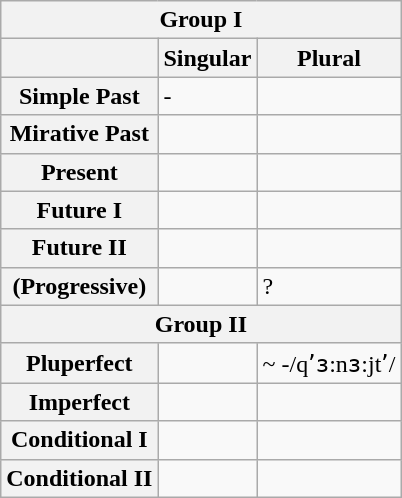<table class="wikitable">
<tr>
<th colspan="3">Group I</th>
</tr>
<tr>
<th></th>
<th>Singular</th>
<th>Plural</th>
</tr>
<tr>
<th>Simple Past</th>
<td>-</td>
<td></td>
</tr>
<tr>
<th>Mirative Past</th>
<td></td>
<td></td>
</tr>
<tr>
<th>Present</th>
<td></td>
<td></td>
</tr>
<tr>
<th>Future I</th>
<td></td>
<td></td>
</tr>
<tr>
<th>Future II</th>
<td></td>
<td></td>
</tr>
<tr>
<th>(Progressive)</th>
<td></td>
<td>?</td>
</tr>
<tr>
<th colspan="3">Group II</th>
</tr>
<tr>
<th>Pluperfect</th>
<td></td>
<td> ~ -/qʼɜ:nɜ:jtʼ/</td>
</tr>
<tr>
<th>Imperfect</th>
<td></td>
<td></td>
</tr>
<tr>
<th>Conditional I</th>
<td></td>
<td></td>
</tr>
<tr>
<th>Conditional II</th>
<td></td>
<td></td>
</tr>
</table>
